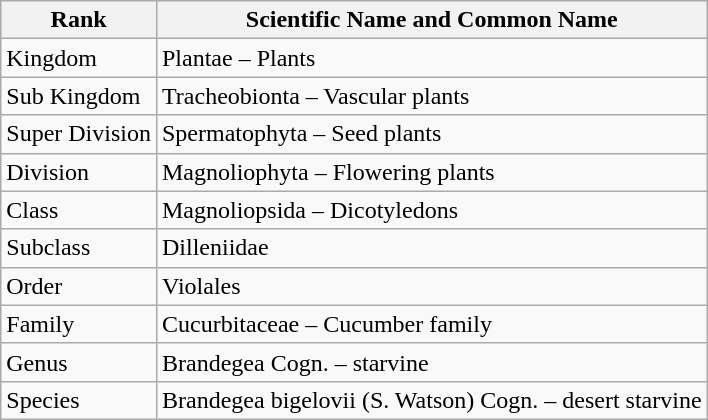<table class="wikitable">
<tr>
<th>Rank</th>
<th>Scientific Name and Common Name</th>
</tr>
<tr>
<td>Kingdom</td>
<td>Plantae – Plants</td>
</tr>
<tr>
<td>Sub Kingdom</td>
<td>Tracheobionta – Vascular plants</td>
</tr>
<tr>
<td>Super Division</td>
<td>Spermatophyta – Seed plants</td>
</tr>
<tr>
<td>Division</td>
<td>Magnoliophyta – Flowering plants</td>
</tr>
<tr>
<td>Class</td>
<td>Magnoliopsida – Dicotyledons</td>
</tr>
<tr>
<td>Subclass</td>
<td>Dilleniidae</td>
</tr>
<tr>
<td>Order</td>
<td>Violales</td>
</tr>
<tr>
<td>Family</td>
<td>Cucurbitaceae – Cucumber family</td>
</tr>
<tr>
<td>Genus</td>
<td>Brandegea Cogn. – starvine</td>
</tr>
<tr>
<td>Species</td>
<td>Brandegea bigelovii (S. Watson) Cogn. – desert starvine</td>
</tr>
</table>
